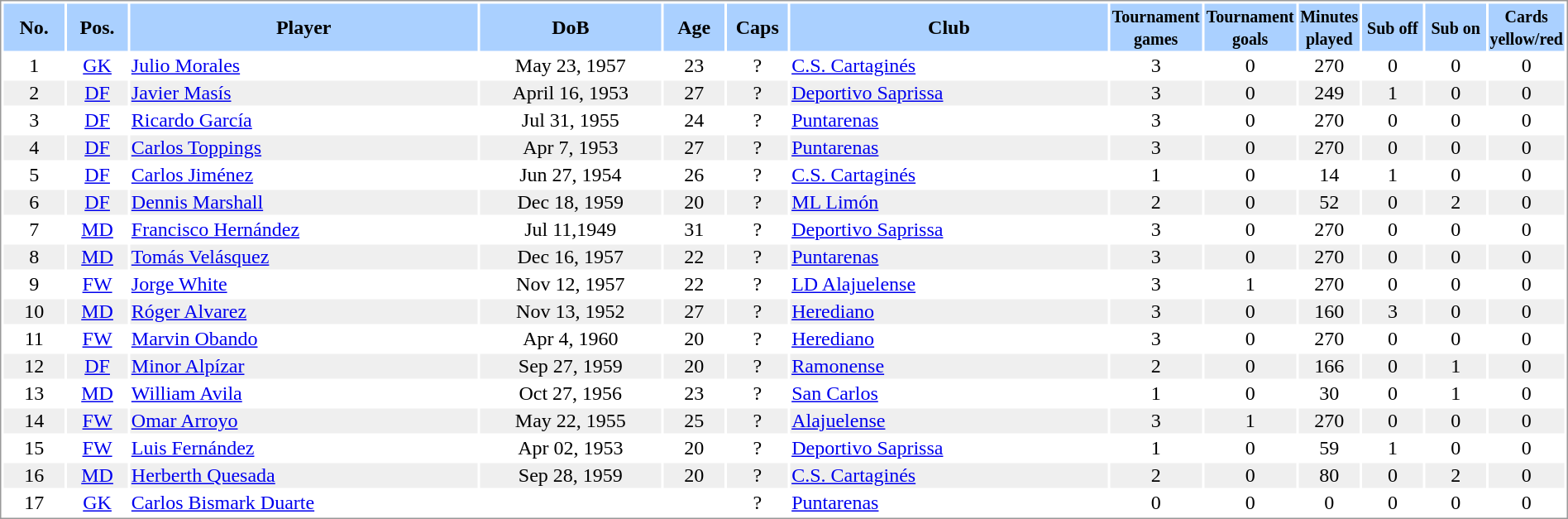<table border="0" width="100%" style="border: 1px solid #999; background-color:#FFFFFF; text-align:center">
<tr align="center" bgcolor="#AAD0FF">
<th width=4%>No.</th>
<th width=4%>Pos.</th>
<th width=23%>Player</th>
<th width=12%>DoB</th>
<th width=4%>Age</th>
<th width=4%>Caps</th>
<th width=21%>Club</th>
<th width=6%><small>Tournament<br>games</small></th>
<th width=6%><small>Tournament<br>goals</small></th>
<th width=4%><small>Minutes<br>played</small></th>
<th width=4%><small>Sub off</small></th>
<th width=4%><small>Sub on</small></th>
<th width=4%><small>Cards<br>yellow/red</small></th>
</tr>
<tr>
<td>1</td>
<td><a href='#'>GK</a></td>
<td align="left"><a href='#'>Julio Morales</a></td>
<td>May 23, 1957</td>
<td>23</td>
<td>?</td>
<td align="left"> <a href='#'>C.S. Cartaginés</a></td>
<td>3</td>
<td>0</td>
<td>270</td>
<td>0</td>
<td>0</td>
<td>0</td>
</tr>
<tr bgcolor="#EFEFEF">
<td>2</td>
<td><a href='#'>DF</a></td>
<td align="left"><a href='#'>Javier Masís</a></td>
<td>April 16, 1953</td>
<td>27</td>
<td>?</td>
<td align="left"> <a href='#'>Deportivo Saprissa</a></td>
<td>3</td>
<td>0</td>
<td>249</td>
<td>1</td>
<td>0</td>
<td>0</td>
</tr>
<tr>
<td>3</td>
<td><a href='#'>DF</a></td>
<td align="left"><a href='#'>Ricardo García</a></td>
<td>Jul 31, 1955</td>
<td>24</td>
<td>?</td>
<td align="left"> <a href='#'>Puntarenas</a></td>
<td>3</td>
<td>0</td>
<td>270</td>
<td>0</td>
<td>0</td>
<td>0</td>
</tr>
<tr bgcolor="#EFEFEF">
<td>4</td>
<td><a href='#'>DF</a></td>
<td align="left"><a href='#'>Carlos Toppings</a></td>
<td>Apr 7, 1953</td>
<td>27</td>
<td>?</td>
<td align="left"> <a href='#'>Puntarenas</a></td>
<td>3</td>
<td>0</td>
<td>270</td>
<td>0</td>
<td>0</td>
<td>0</td>
</tr>
<tr>
<td>5</td>
<td><a href='#'>DF</a></td>
<td align="left"><a href='#'>Carlos Jiménez</a></td>
<td>Jun 27, 1954</td>
<td>26</td>
<td>?</td>
<td align="left"> <a href='#'>C.S. Cartaginés</a></td>
<td>1</td>
<td>0</td>
<td>14</td>
<td>1</td>
<td>0</td>
<td>0</td>
</tr>
<tr bgcolor="#EFEFEF">
<td>6</td>
<td><a href='#'>DF</a></td>
<td align="left"><a href='#'>Dennis Marshall</a></td>
<td>Dec 18, 1959</td>
<td>20</td>
<td>?</td>
<td align="left"> <a href='#'>ML Limón</a></td>
<td>2</td>
<td>0</td>
<td>52</td>
<td>0</td>
<td>2</td>
<td>0</td>
</tr>
<tr>
<td>7</td>
<td><a href='#'>MD</a></td>
<td align="left"><a href='#'>Francisco Hernández</a></td>
<td>Jul 11,1949</td>
<td>31</td>
<td>?</td>
<td align="left"> <a href='#'>Deportivo Saprissa</a></td>
<td>3</td>
<td>0</td>
<td>270</td>
<td>0</td>
<td>0</td>
<td>0</td>
</tr>
<tr bgcolor="#EFEFEF">
<td>8</td>
<td><a href='#'>MD</a></td>
<td align="left"><a href='#'>Tomás Velásquez</a></td>
<td>Dec 16, 1957</td>
<td>22</td>
<td>?</td>
<td align="left"> <a href='#'>Puntarenas</a></td>
<td>3</td>
<td>0</td>
<td>270</td>
<td>0</td>
<td>0</td>
<td>0</td>
</tr>
<tr>
<td>9</td>
<td><a href='#'>FW</a></td>
<td align="left"><a href='#'>Jorge White</a></td>
<td>Nov 12, 1957</td>
<td>22</td>
<td>?</td>
<td align="left"><a href='#'>LD Alajuelense</a></td>
<td>3</td>
<td>1</td>
<td>270</td>
<td>0</td>
<td>0</td>
<td>0</td>
</tr>
<tr bgcolor="#EFEFEF">
<td>10</td>
<td><a href='#'>MD</a></td>
<td align="left"><a href='#'>Róger Alvarez</a></td>
<td>Nov 13, 1952</td>
<td>27</td>
<td>?</td>
<td align="left"> <a href='#'>Herediano</a></td>
<td>3</td>
<td>0</td>
<td>160</td>
<td>3</td>
<td>0</td>
<td>0</td>
</tr>
<tr>
<td>11</td>
<td><a href='#'>FW</a></td>
<td align="left"><a href='#'>Marvin Obando</a></td>
<td>Apr 4, 1960</td>
<td>20</td>
<td>?</td>
<td align="left"> <a href='#'>Herediano</a></td>
<td>3</td>
<td>0</td>
<td>270</td>
<td>0</td>
<td>0</td>
<td>0</td>
</tr>
<tr bgcolor="#EFEFEF">
<td>12</td>
<td><a href='#'>DF</a></td>
<td align="left"><a href='#'>Minor Alpízar</a></td>
<td>Sep 27, 1959</td>
<td>20</td>
<td>?</td>
<td align="left"> <a href='#'>Ramonense</a></td>
<td>2</td>
<td>0</td>
<td>166</td>
<td>0</td>
<td>1</td>
<td>0</td>
</tr>
<tr>
<td>13</td>
<td><a href='#'>MD</a></td>
<td align="left"><a href='#'>William Avila</a></td>
<td>Oct 27, 1956</td>
<td>23</td>
<td>?</td>
<td align="left"><a href='#'>San Carlos</a></td>
<td>1</td>
<td>0</td>
<td>30</td>
<td>0</td>
<td>1</td>
<td>0</td>
</tr>
<tr bgcolor="#EFEFEF">
<td>14</td>
<td><a href='#'>FW</a></td>
<td align="left"><a href='#'>Omar Arroyo</a></td>
<td>May 22, 1955</td>
<td>25</td>
<td>?</td>
<td align="left"> <a href='#'>Alajuelense</a></td>
<td>3</td>
<td>1</td>
<td>270</td>
<td>0</td>
<td>0</td>
<td>0</td>
</tr>
<tr>
<td>15</td>
<td><a href='#'>FW</a></td>
<td align="left"><a href='#'>Luis Fernández</a></td>
<td>Apr 02, 1953</td>
<td>20</td>
<td>?</td>
<td align="left"> <a href='#'>Deportivo Saprissa</a></td>
<td>1</td>
<td>0</td>
<td>59</td>
<td>1</td>
<td>0</td>
<td>0</td>
</tr>
<tr bgcolor="#EFEFEF">
<td>16</td>
<td><a href='#'>MD</a></td>
<td align="left"><a href='#'>Herberth Quesada</a></td>
<td>Sep 28, 1959</td>
<td>20</td>
<td>?</td>
<td align="left"><a href='#'>C.S. Cartaginés</a></td>
<td>2</td>
<td>0</td>
<td>80</td>
<td>0</td>
<td>2</td>
<td>0</td>
</tr>
<tr>
<td>17</td>
<td><a href='#'>GK</a></td>
<td align="left"><a href='#'>Carlos Bismark Duarte</a></td>
<td></td>
<td></td>
<td>?</td>
<td align="left"> <a href='#'>Puntarenas</a></td>
<td>0</td>
<td>0</td>
<td>0</td>
<td>0</td>
<td>0</td>
<td>0</td>
</tr>
</table>
